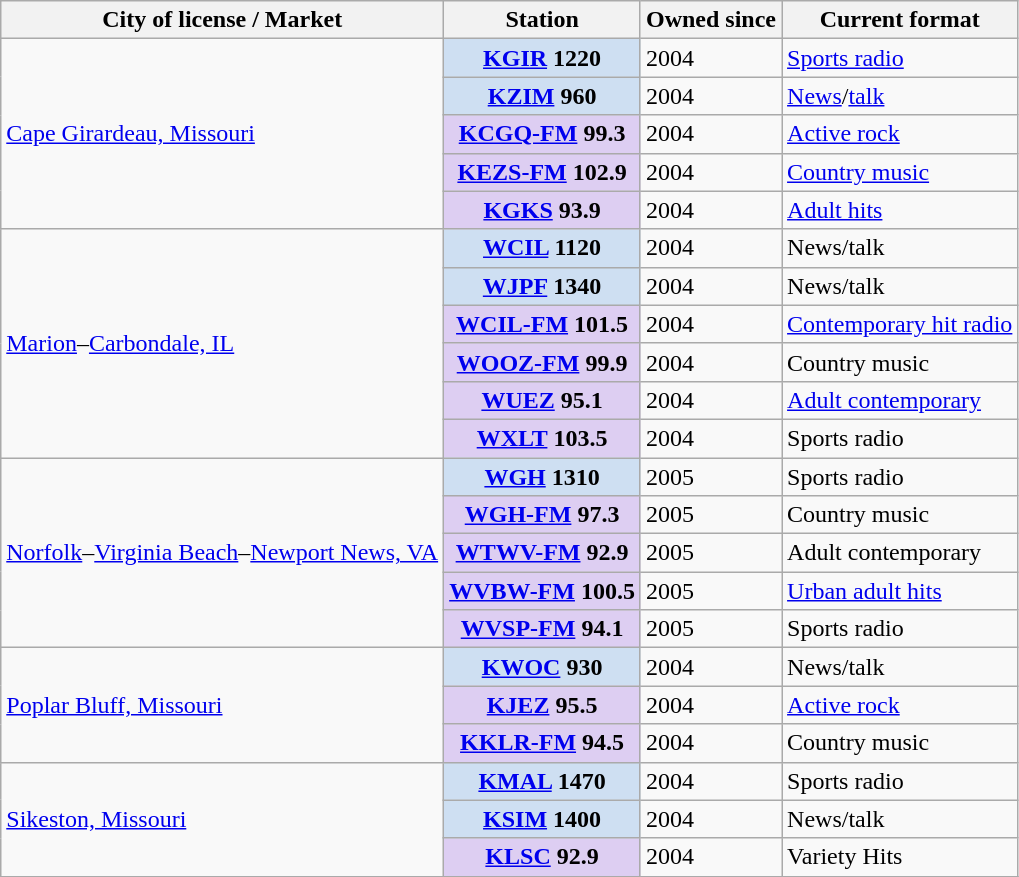<table class="wikitable">
<tr>
<th scope="col">City of license / Market</th>
<th scope="col">Station</th>
<th scope="col">Owned since</th>
<th scope="col">Current format</th>
</tr>
<tr>
<td rowspan="5"><a href='#'>Cape Girardeau, Missouri</a></td>
<th style="background: #cedff2;"><a href='#'>KGIR</a> 1220</th>
<td>2004</td>
<td><a href='#'>Sports radio</a></td>
</tr>
<tr>
<th style="background: #cedff2;"><a href='#'>KZIM</a> 960</th>
<td>2004</td>
<td><a href='#'>News</a>/<a href='#'>talk</a></td>
</tr>
<tr>
<th style="background: #ddcef2;"><a href='#'>KCGQ-FM</a> 99.3</th>
<td>2004</td>
<td><a href='#'>Active rock</a></td>
</tr>
<tr>
<th style="background: #ddcef2;"><a href='#'>KEZS-FM</a> 102.9</th>
<td>2004</td>
<td><a href='#'>Country music</a></td>
</tr>
<tr>
<th style="background: #ddcef2;"><a href='#'>KGKS</a> 93.9</th>
<td>2004</td>
<td><a href='#'>Adult hits</a></td>
</tr>
<tr>
<td rowspan="6"><a href='#'>Marion</a>–<a href='#'>Carbondale, IL</a></td>
<th style="background: #cedff2;"><a href='#'>WCIL</a> 1120</th>
<td>2004</td>
<td>News/talk</td>
</tr>
<tr>
<th style="background: #cedff2;"><a href='#'>WJPF</a> 1340</th>
<td>2004</td>
<td>News/talk</td>
</tr>
<tr>
<th style="background: #ddcef2;"><a href='#'>WCIL-FM</a> 101.5</th>
<td>2004</td>
<td><a href='#'>Contemporary hit radio</a></td>
</tr>
<tr>
<th style="background: #ddcef2;"><a href='#'>WOOZ-FM</a> 99.9</th>
<td>2004</td>
<td>Country music</td>
</tr>
<tr>
<th style="background: #ddcef2;"><a href='#'>WUEZ</a> 95.1</th>
<td>2004</td>
<td><a href='#'>Adult contemporary</a></td>
</tr>
<tr>
<th style="background: #ddcef2;"><a href='#'>WXLT</a> 103.5</th>
<td>2004</td>
<td>Sports radio</td>
</tr>
<tr>
<td rowspan="5"><a href='#'>Norfolk</a>–<a href='#'>Virginia Beach</a>–<a href='#'>Newport News, VA</a></td>
<th style="background: #cedff2;"><a href='#'>WGH</a> 1310</th>
<td>2005</td>
<td>Sports radio</td>
</tr>
<tr>
<th style="background: #ddcef2;"><a href='#'>WGH-FM</a> 97.3</th>
<td>2005</td>
<td>Country music</td>
</tr>
<tr>
<th style="background: #ddcef2;"><a href='#'>WTWV-FM</a> 92.9</th>
<td>2005</td>
<td>Adult contemporary</td>
</tr>
<tr>
<th style="background: #ddcef2;"><a href='#'>WVBW-FM</a> 100.5</th>
<td>2005</td>
<td><a href='#'>Urban adult hits</a></td>
</tr>
<tr>
<th style="background: #ddcef2;"><a href='#'>WVSP-FM</a> 94.1</th>
<td>2005</td>
<td>Sports radio</td>
</tr>
<tr>
<td rowspan="3"><a href='#'>Poplar Bluff, Missouri</a></td>
<th style="background: #cedff2;"><a href='#'>KWOC</a> 930</th>
<td>2004</td>
<td>News/talk</td>
</tr>
<tr>
<th style="background: #ddcef2;"><a href='#'>KJEZ</a> 95.5</th>
<td>2004</td>
<td><a href='#'>Active rock</a></td>
</tr>
<tr>
<th style="background: #ddcef2;"><a href='#'>KKLR-FM</a> 94.5</th>
<td>2004</td>
<td>Country music</td>
</tr>
<tr>
<td rowspan="3"><a href='#'>Sikeston, Missouri</a></td>
<th style="background: #cedff2;"><a href='#'>KMAL</a> 1470</th>
<td>2004</td>
<td>Sports radio</td>
</tr>
<tr>
<th style="background: #cedff2;"><a href='#'>KSIM</a> 1400</th>
<td>2004</td>
<td>News/talk</td>
</tr>
<tr>
<th style="background: #ddcef2;"><a href='#'>KLSC</a> 92.9</th>
<td>2004</td>
<td>Variety Hits</td>
</tr>
<tr>
</tr>
</table>
